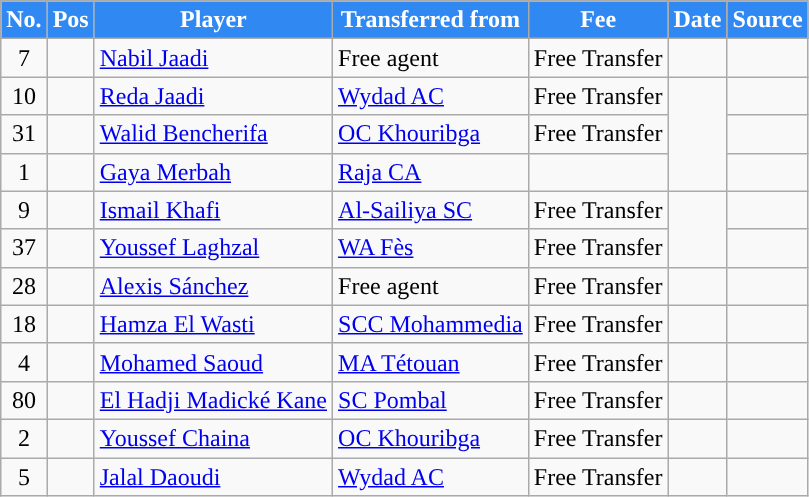<table class="wikitable plainrowheaders sortable">
<tr>
<th style="background:#3088f2; color:#ffffff; ">No.</th>
<th style="background:#3088f2; color:#ffffff; ">Pos</th>
<th style="background:#3088f2; color:#ffffff; ">Player</th>
<th style="background:#3088f2; color:#ffffff; ">Transferred from</th>
<th style="background:#3088f2; color:#ffffff; ">Fee</th>
<th style="background:#3088f2; color:#ffffff; ">Date</th>
<th style="background:#3088f2; color:#ffffff; ">Source</th>
</tr>
<tr>
<td align=center>7</td>
<td align=center></td>
<td> <a href='#'>Nabil Jaadi</a></td>
<td>Free agent</td>
<td>Free Transfer</td>
<td></td>
<td></td>
</tr>
<tr>
<td align=center>10</td>
<td align=center></td>
<td> <a href='#'>Reda Jaadi</a></td>
<td><a href='#'>Wydad AC</a></td>
<td>Free Transfer</td>
<td rowspan=3></td>
<td></td>
</tr>
<tr>
<td align=center>31</td>
<td align=center></td>
<td> <a href='#'>Walid Bencherifa</a></td>
<td><a href='#'>OC Khouribga</a></td>
<td>Free Transfer</td>
<td></td>
</tr>
<tr>
<td align=center>1</td>
<td align=center></td>
<td> <a href='#'>Gaya Merbah</a></td>
<td><a href='#'>Raja CA</a></td>
<td></td>
<td></td>
</tr>
<tr>
<td align=center>9</td>
<td align=center></td>
<td> <a href='#'>Ismail Khafi</a></td>
<td> <a href='#'>Al-Sailiya SC</a></td>
<td>Free Transfer</td>
<td rowspan=2></td>
<td></td>
</tr>
<tr>
<td align=center>37</td>
<td align=center></td>
<td> <a href='#'>Youssef Laghzal</a></td>
<td><a href='#'>WA Fès</a></td>
<td>Free Transfer</td>
<td></td>
</tr>
<tr>
<td align=center>28</td>
<td align=center></td>
<td> <a href='#'>Alexis Sánchez</a></td>
<td>Free agent</td>
<td>Free Transfer</td>
<td></td>
<td></td>
</tr>
<tr>
<td align=center>18</td>
<td align=center></td>
<td> <a href='#'>Hamza El Wasti</a></td>
<td><a href='#'>SCC Mohammedia</a></td>
<td>Free Transfer</td>
<td></td>
<td></td>
</tr>
<tr>
<td align=center>4</td>
<td align=center></td>
<td> <a href='#'>Mohamed Saoud</a></td>
<td><a href='#'>MA Tétouan</a></td>
<td>Free Transfer</td>
<td></td>
<td></td>
</tr>
<tr>
<td align=center>80</td>
<td align=center></td>
<td> <a href='#'>El Hadji Madické Kane</a></td>
<td> <a href='#'>SC Pombal</a></td>
<td>Free Transfer</td>
<td></td>
<td></td>
</tr>
<tr>
<td align=center>2</td>
<td align=center></td>
<td> <a href='#'>Youssef Chaina</a></td>
<td><a href='#'>OC Khouribga</a></td>
<td>Free Transfer</td>
<td></td>
<td></td>
</tr>
<tr>
<td align=center>5</td>
<td align=center></td>
<td> <a href='#'>Jalal Daoudi</a></td>
<td><a href='#'>Wydad AC</a></td>
<td>Free Transfer</td>
<td></td>
<td></td>
</tr>
</table>
